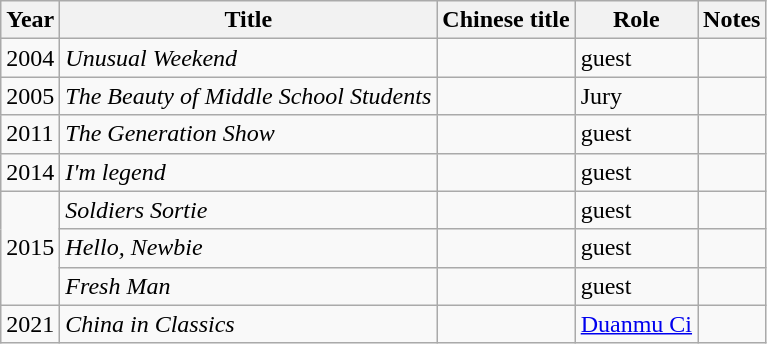<table class="wikitable sortable">
<tr>
<th>Year</th>
<th>Title</th>
<th>Chinese title</th>
<th>Role</th>
<th>Notes</th>
</tr>
<tr>
<td>2004</td>
<td><em>Unusual Weekend</em></td>
<td></td>
<td>guest</td>
<td></td>
</tr>
<tr>
<td>2005</td>
<td><em>The Beauty of Middle School Students</em></td>
<td></td>
<td>Jury</td>
<td></td>
</tr>
<tr>
<td>2011</td>
<td><em>The Generation Show</em></td>
<td></td>
<td>guest</td>
<td></td>
</tr>
<tr>
<td>2014</td>
<td><em>I'm legend</em></td>
<td></td>
<td>guest</td>
<td></td>
</tr>
<tr>
<td rowspan="3">2015</td>
<td><em>Soldiers Sortie</em></td>
<td></td>
<td>guest</td>
<td></td>
</tr>
<tr>
<td><em>Hello, Newbie</em></td>
<td></td>
<td>guest</td>
<td></td>
</tr>
<tr>
<td><em>Fresh Man</em></td>
<td></td>
<td>guest</td>
<td></td>
</tr>
<tr>
<td>2021</td>
<td><em>China in Classics</em></td>
<td></td>
<td><a href='#'>Duanmu Ci</a></td>
<td></td>
</tr>
</table>
